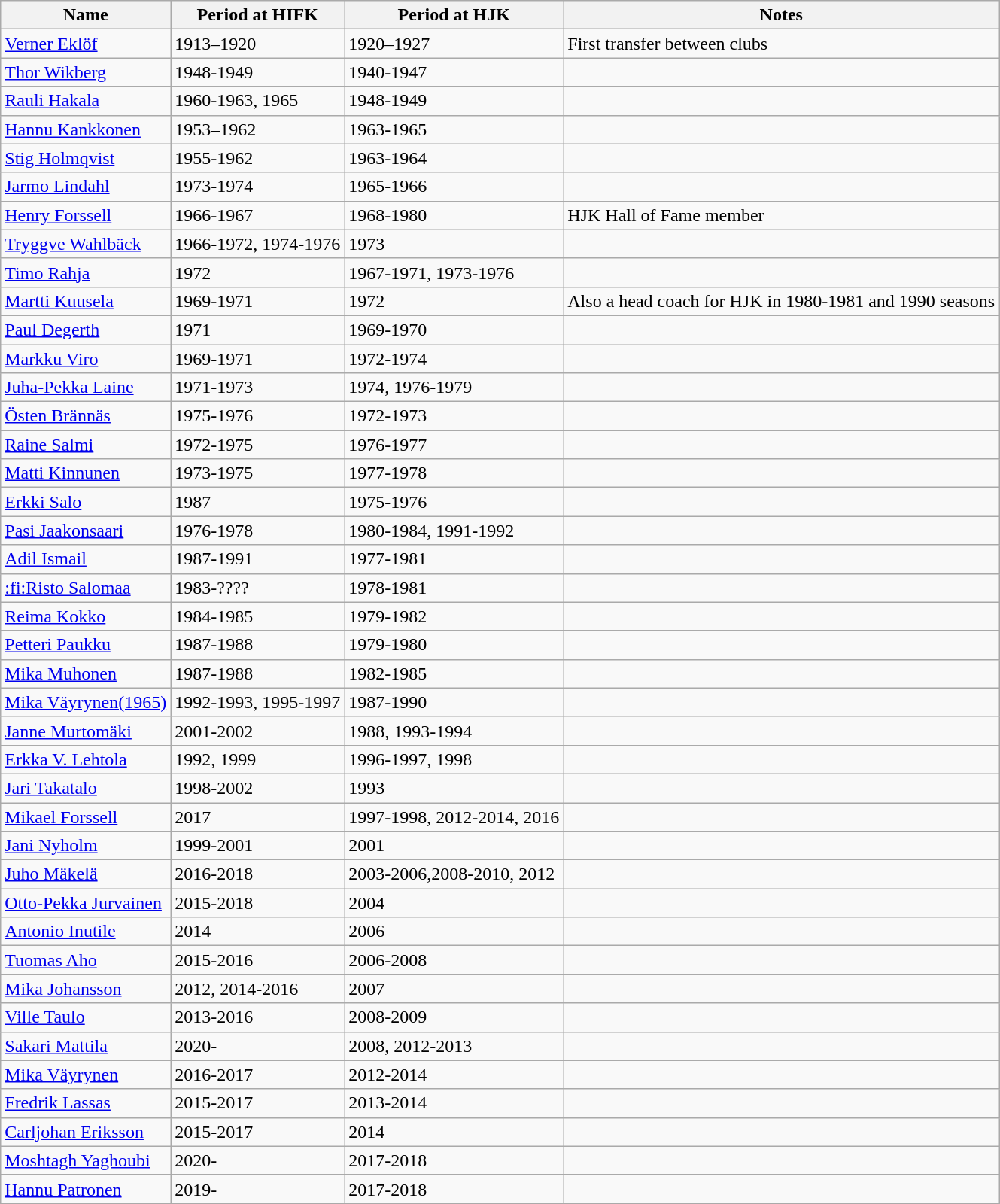<table class="wikitable">
<tr>
<th>Name</th>
<th>Period at HIFK</th>
<th>Period at HJK</th>
<th>Notes</th>
</tr>
<tr>
<td><a href='#'>Verner Eklöf</a></td>
<td>1913–1920</td>
<td>1920–1927</td>
<td>First transfer between clubs</td>
</tr>
<tr>
<td><a href='#'>Thor Wikberg</a></td>
<td>1948-1949</td>
<td>1940-1947</td>
<td></td>
</tr>
<tr>
<td><a href='#'>Rauli Hakala</a></td>
<td>1960-1963, 1965</td>
<td>1948-1949</td>
<td></td>
</tr>
<tr>
<td><a href='#'>Hannu Kankkonen</a></td>
<td>1953–1962</td>
<td>1963-1965</td>
<td></td>
</tr>
<tr>
<td><a href='#'>Stig Holmqvist</a></td>
<td>1955-1962</td>
<td>1963-1964</td>
<td></td>
</tr>
<tr>
<td><a href='#'>Jarmo Lindahl</a></td>
<td>1973-1974</td>
<td>1965-1966</td>
<td></td>
</tr>
<tr>
<td><a href='#'>Henry Forssell</a></td>
<td>1966-1967</td>
<td>1968-1980</td>
<td>HJK Hall of Fame member</td>
</tr>
<tr>
<td><a href='#'>Tryggve Wahlbäck</a></td>
<td>1966-1972, 1974-1976</td>
<td>1973</td>
<td></td>
</tr>
<tr>
<td><a href='#'>Timo Rahja</a></td>
<td>1972</td>
<td>1967-1971, 1973-1976</td>
<td></td>
</tr>
<tr>
<td><a href='#'>Martti Kuusela</a></td>
<td>1969-1971</td>
<td>1972</td>
<td>Also a head coach for HJK in 1980-1981 and 1990 seasons</td>
</tr>
<tr>
<td><a href='#'>Paul Degerth</a></td>
<td>1971</td>
<td>1969-1970</td>
<td></td>
</tr>
<tr>
<td><a href='#'>Markku Viro</a></td>
<td>1969-1971</td>
<td>1972-1974</td>
<td></td>
</tr>
<tr>
<td><a href='#'>Juha-Pekka Laine</a></td>
<td>1971-1973</td>
<td>1974, 1976-1979</td>
<td></td>
</tr>
<tr>
<td><a href='#'>Östen Brännäs</a></td>
<td>1975-1976</td>
<td>1972-1973</td>
<td></td>
</tr>
<tr>
<td><a href='#'>Raine Salmi</a></td>
<td>1972-1975</td>
<td>1976-1977</td>
<td></td>
</tr>
<tr>
<td><a href='#'>Matti Kinnunen</a></td>
<td>1973-1975</td>
<td>1977-1978</td>
<td></td>
</tr>
<tr>
<td><a href='#'>Erkki Salo</a></td>
<td>1987</td>
<td>1975-1976</td>
<td></td>
</tr>
<tr>
<td><a href='#'>Pasi Jaakonsaari</a></td>
<td>1976-1978</td>
<td>1980-1984, 1991-1992</td>
<td></td>
</tr>
<tr>
<td><a href='#'>Adil Ismail</a></td>
<td>1987-1991</td>
<td>1977-1981</td>
<td></td>
</tr>
<tr>
<td><a href='#'>:fi:Risto Salomaa</a></td>
<td>1983-????</td>
<td>1978-1981</td>
<td></td>
</tr>
<tr>
<td><a href='#'>Reima Kokko</a></td>
<td>1984-1985</td>
<td>1979-1982</td>
<td></td>
</tr>
<tr>
<td><a href='#'>Petteri Paukku</a></td>
<td>1987-1988</td>
<td>1979-1980</td>
<td></td>
</tr>
<tr>
<td><a href='#'>Mika Muhonen</a></td>
<td>1987-1988</td>
<td>1982-1985</td>
<td></td>
</tr>
<tr>
<td><a href='#'>Mika Väyrynen(1965)</a></td>
<td>1992-1993, 1995-1997</td>
<td>1987-1990</td>
<td></td>
</tr>
<tr>
<td><a href='#'>Janne Murtomäki</a></td>
<td>2001-2002</td>
<td>1988, 1993-1994</td>
<td></td>
</tr>
<tr>
<td><a href='#'>Erkka V. Lehtola</a></td>
<td>1992, 1999</td>
<td>1996-1997, 1998</td>
<td></td>
</tr>
<tr>
<td><a href='#'>Jari Takatalo</a></td>
<td>1998-2002</td>
<td>1993</td>
<td></td>
</tr>
<tr>
<td><a href='#'>Mikael Forssell</a></td>
<td>2017</td>
<td>1997-1998, 2012-2014, 2016</td>
<td></td>
</tr>
<tr>
<td><a href='#'>Jani Nyholm</a></td>
<td>1999-2001</td>
<td>2001</td>
<td></td>
</tr>
<tr>
<td><a href='#'>Juho Mäkelä</a></td>
<td>2016-2018</td>
<td>2003-2006,2008-2010, 2012</td>
<td></td>
</tr>
<tr>
<td><a href='#'>Otto-Pekka Jurvainen</a></td>
<td>2015-2018</td>
<td>2004</td>
<td></td>
</tr>
<tr>
<td><a href='#'>Antonio Inutile</a></td>
<td>2014</td>
<td>2006</td>
<td></td>
</tr>
<tr>
<td><a href='#'>Tuomas Aho</a></td>
<td>2015-2016</td>
<td>2006-2008</td>
<td></td>
</tr>
<tr>
<td><a href='#'>Mika Johansson</a></td>
<td>2012, 2014-2016</td>
<td>2007</td>
<td></td>
</tr>
<tr>
<td><a href='#'>Ville Taulo</a></td>
<td>2013-2016</td>
<td>2008-2009</td>
<td></td>
</tr>
<tr>
<td><a href='#'>Sakari Mattila</a></td>
<td>2020-</td>
<td>2008, 2012-2013</td>
<td></td>
</tr>
<tr>
<td><a href='#'>Mika Väyrynen</a></td>
<td>2016-2017</td>
<td>2012-2014</td>
<td></td>
</tr>
<tr>
<td><a href='#'>Fredrik Lassas</a></td>
<td>2015-2017</td>
<td>2013-2014</td>
<td></td>
</tr>
<tr>
<td><a href='#'>Carljohan Eriksson</a></td>
<td>2015-2017</td>
<td>2014</td>
<td></td>
</tr>
<tr>
<td><a href='#'>Moshtagh Yaghoubi</a></td>
<td>2020-</td>
<td>2017-2018</td>
<td></td>
</tr>
<tr>
<td><a href='#'>Hannu Patronen</a></td>
<td>2019-</td>
<td>2017-2018</td>
<td></td>
</tr>
</table>
